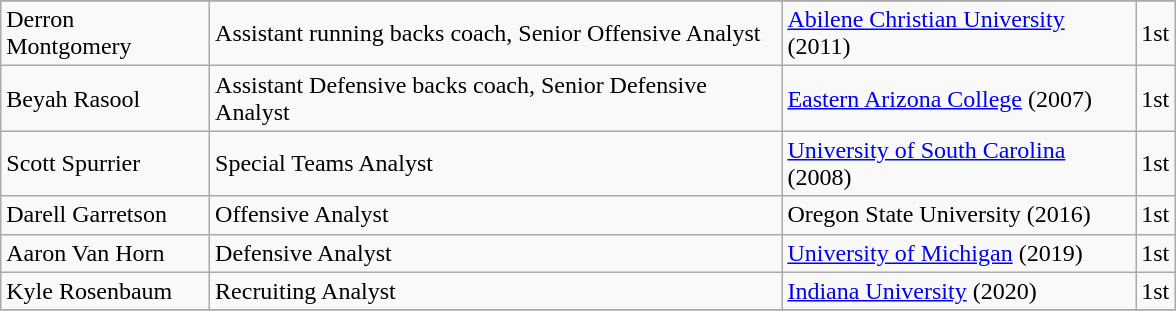<table class="wikitable" style="width:62%">
<tr>
</tr>
<tr>
<td>Derron Montgomery</td>
<td>Assistant running backs coach, Senior Offensive Analyst</td>
<td><a href='#'>Abilene Christian University</a> (2011)</td>
<td>1st</td>
</tr>
<tr>
<td>Beyah Rasool</td>
<td>Assistant Defensive backs coach, Senior Defensive Analyst</td>
<td><a href='#'>Eastern Arizona College</a> (2007)</td>
<td>1st</td>
</tr>
<tr>
<td>Scott Spurrier</td>
<td>Special Teams Analyst</td>
<td><a href='#'>University of South Carolina</a> (2008)</td>
<td>1st</td>
</tr>
<tr>
<td>Darell Garretson</td>
<td>Offensive Analyst</td>
<td>Oregon State University (2016)</td>
<td>1st</td>
</tr>
<tr>
<td>Aaron Van Horn</td>
<td>Defensive Analyst</td>
<td><a href='#'>University of Michigan</a> (2019)</td>
<td>1st</td>
</tr>
<tr>
<td>Kyle Rosenbaum</td>
<td>Recruiting Analyst</td>
<td><a href='#'>Indiana University</a> (2020)</td>
<td>1st</td>
</tr>
<tr>
</tr>
</table>
